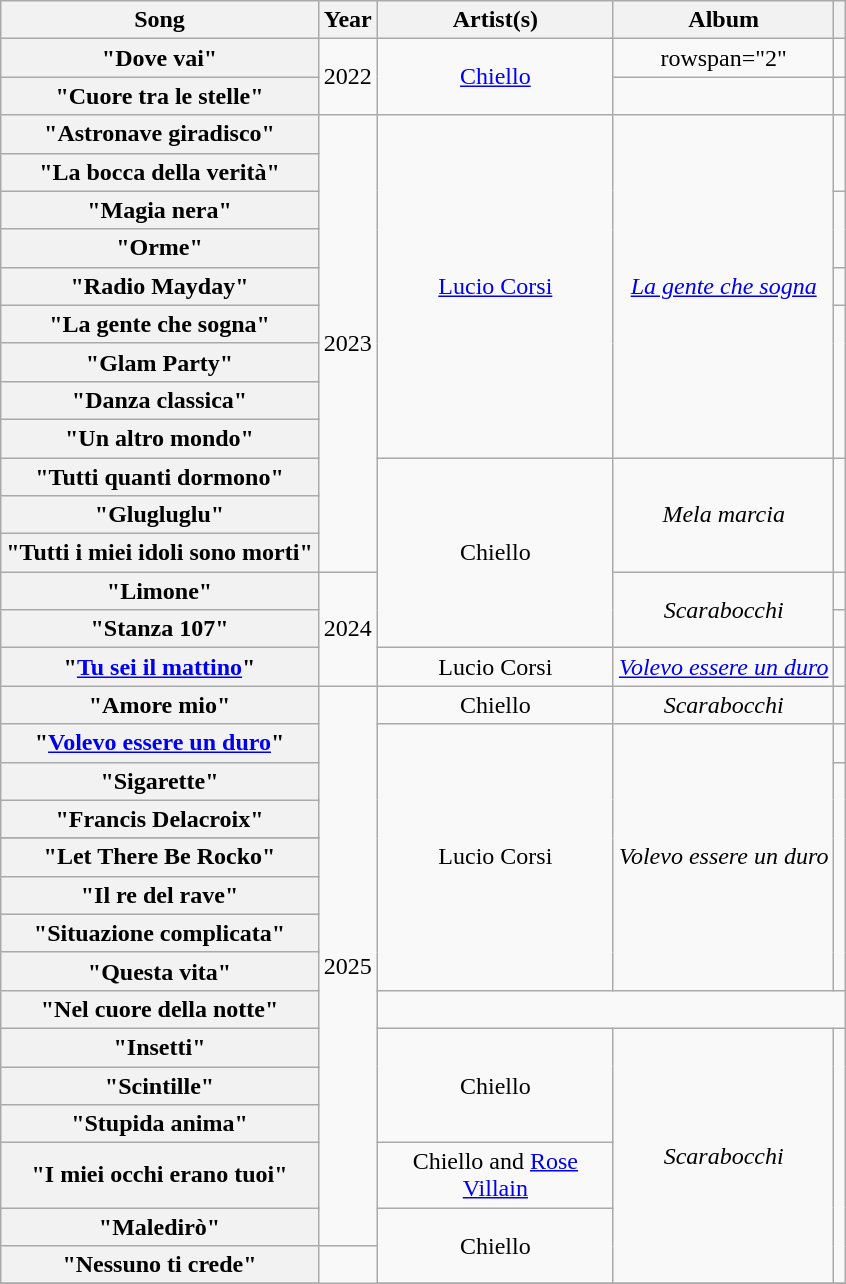<table class="wikitable sortable plainrowheaders" style="text-align:center;">
<tr>
<th scope="col">Song</th>
<th scope="col">Year</th>
<th scope="col" width="150">Artist(s)</th>
<th scope="col">Album</th>
<th scope="col" class="unsortable"></th>
</tr>
<tr>
<th scope="row">"Dove vai"</th>
<td rowspan="2">2022</td>
<td rowspan="2"><a href='#'>Chiello</a></td>
<td>rowspan="2" </td>
<td></td>
</tr>
<tr>
<th scope="row">"Cuore tra le stelle"</th>
<td></td>
</tr>
<tr>
<th scope="row">"Astronave giradisco"</th>
<td rowspan="12">2023</td>
<td rowspan="9"><a href='#'>Lucio Corsi</a></td>
<td rowspan="9"><em><a href='#'>La gente che sogna</a></em></td>
<td rowspan="2"></td>
</tr>
<tr>
<th scope="row">"La bocca della verità"</th>
</tr>
<tr>
<th scope="row">"Magia nera"</th>
<td rowspan="2"></td>
</tr>
<tr>
<th scope="row">"Orme"</th>
</tr>
<tr>
<th scope="row">"Radio Mayday"</th>
<td></td>
</tr>
<tr>
<th scope="row">"La gente che sogna"</th>
<td rowspan="4"></td>
</tr>
<tr>
<th scope="row">"Glam Party"</th>
</tr>
<tr>
<th scope="row">"Danza classica"</th>
</tr>
<tr>
<th scope="row">"Un altro mondo"</th>
</tr>
<tr>
<th scope="row">"Tutti quanti dormono"</th>
<td rowspan="5">Chiello</td>
<td rowspan="3"><em>Mela marcia</em></td>
<td rowspan="3"></td>
</tr>
<tr>
<th scope="row">"Glugluglu"</th>
</tr>
<tr>
<th scope="row">"Tutti i miei idoli sono morti"</th>
</tr>
<tr>
<th scope="row">"Limone"</th>
<td rowspan="3">2024</td>
<td rowspan="2"><em>Scarabocchi</em></td>
<td></td>
</tr>
<tr>
<th scope="row">"Stanza 107"</th>
<td></td>
</tr>
<tr>
<th scope="row">"<a href='#'>Tu sei il mattino</a>"</th>
<td>Lucio Corsi</td>
<td><em><a href='#'>Volevo essere un duro</a></em></td>
<td></td>
</tr>
<tr>
<th scope="row">"Amore mio"</th>
<td rowspan="15">2025</td>
<td>Chiello</td>
<td><em>Scarabocchi</em></td>
<td></td>
</tr>
<tr>
<th scope="row">"<a href='#'>Volevo essere un duro</a>"</th>
<td rowspan="8">Lucio Corsi</td>
<td rowspan="8"><em>Volevo essere un duro</em></td>
<td></td>
</tr>
<tr>
<th scope="row">"Sigarette"</th>
<td rowspan="7"></td>
</tr>
<tr>
<th scope="row">"Francis Delacroix"</th>
</tr>
<tr>
</tr>
<tr>
<th scope="row">"Let There Be Rocko"</th>
</tr>
<tr>
<th scope="row">"Il re del rave"</th>
</tr>
<tr>
<th scope="row">"Situazione complicata"</th>
</tr>
<tr>
<th scope="row">"Questa vita"</th>
</tr>
<tr>
<th scope="row">"Nel cuore della notte"</th>
</tr>
<tr>
<th scope="row">"Insetti"</th>
<td rowspan="3">Chiello</td>
<td rowspan="6"><em>Scarabocchi</em></td>
<td rowspan="6"></td>
</tr>
<tr>
<th scope="row">"Scintille"</th>
</tr>
<tr>
<th scope="row">"Stupida anima"</th>
</tr>
<tr>
<th scope="row">"I miei occhi erano tuoi"</th>
<td>Chiello and <a href='#'>Rose Villain</a></td>
</tr>
<tr>
<th scope="row">"Maledirò"</th>
<td rowspan="2">Chiello</td>
</tr>
<tr>
<th scope="row">"Nessuno ti crede"</th>
</tr>
<tr>
</tr>
</table>
